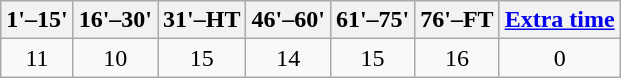<table class="wikitable" style="text-align:center">
<tr>
<th>1'–15'</th>
<th>16'–30'</th>
<th>31'–HT</th>
<th>46'–60'</th>
<th>61'–75'</th>
<th>76'–FT</th>
<th><a href='#'>Extra time</a></th>
</tr>
<tr>
<td>11</td>
<td>10</td>
<td>15</td>
<td>14</td>
<td>15</td>
<td>16</td>
<td>0</td>
</tr>
</table>
